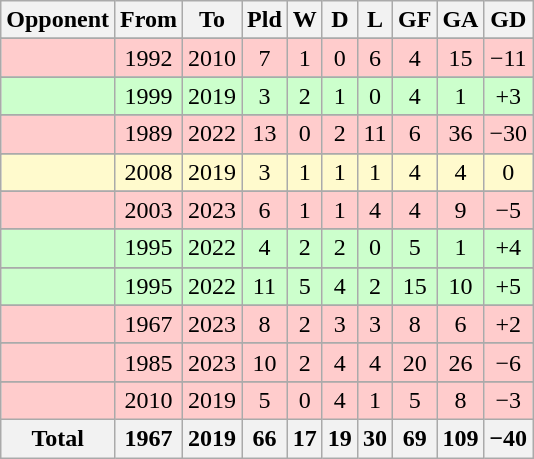<table class="sortable wikitable collapsible collapsed" style="text-align:center;">
<tr>
<th>Opponent</th>
<th>From</th>
<th>To</th>
<th>Pld</th>
<th>W</th>
<th>D</th>
<th>L</th>
<th>GF</th>
<th>GA</th>
<th>GD</th>
</tr>
<tr>
</tr>
<tr bgcolor=FFCCCC>
<td align="left"></td>
<td>1992</td>
<td>2010</td>
<td>7</td>
<td>1</td>
<td>0</td>
<td>6</td>
<td>4</td>
<td>15</td>
<td>−11</td>
</tr>
<tr>
</tr>
<tr bgcolor=CCFFCC>
<td align="left"></td>
<td>1999</td>
<td>2019</td>
<td>3</td>
<td>2</td>
<td>1</td>
<td>0</td>
<td>4</td>
<td>1</td>
<td>+3</td>
</tr>
<tr>
</tr>
<tr bgcolor=FFCCCC>
<td align="left"></td>
<td>1989</td>
<td>2022</td>
<td>13</td>
<td>0</td>
<td>2</td>
<td>11</td>
<td>6</td>
<td>36</td>
<td>−30</td>
</tr>
<tr>
</tr>
<tr bgcolor=FFFACD>
<td align="left"></td>
<td>2008</td>
<td>2019</td>
<td>3</td>
<td>1</td>
<td>1</td>
<td>1</td>
<td>4</td>
<td>4</td>
<td>0</td>
</tr>
<tr>
</tr>
<tr bgcolor=FFCCCC>
<td align="left"></td>
<td>2003</td>
<td>2023</td>
<td>6</td>
<td>1</td>
<td>1</td>
<td>4</td>
<td>4</td>
<td>9</td>
<td>−5</td>
</tr>
<tr>
</tr>
<tr bgcolor=CCFFCC>
<td align="left"></td>
<td>1995</td>
<td>2022</td>
<td>4</td>
<td>2</td>
<td>2</td>
<td>0</td>
<td>5</td>
<td>1</td>
<td>+4</td>
</tr>
<tr>
</tr>
<tr bgcolor=CCFFCC>
<td align="left"></td>
<td>1995</td>
<td>2022</td>
<td>11</td>
<td>5</td>
<td>4</td>
<td>2</td>
<td>15</td>
<td>10</td>
<td>+5</td>
</tr>
<tr>
</tr>
<tr bgcolor=FFCCCC>
<td align="left"></td>
<td>1967</td>
<td>2023</td>
<td>8</td>
<td>2</td>
<td>3</td>
<td>3</td>
<td>8</td>
<td>6</td>
<td>+2</td>
</tr>
<tr>
</tr>
<tr bgcolor=FFCCCC>
<td align="left"></td>
<td>1985</td>
<td>2023</td>
<td>10</td>
<td>2</td>
<td>4</td>
<td>4</td>
<td>20</td>
<td>26</td>
<td>−6</td>
</tr>
<tr>
</tr>
<tr bgcolor=FFCCCC>
<td align="left"></td>
<td>2010</td>
<td>2019</td>
<td>5</td>
<td>0</td>
<td>4</td>
<td>1</td>
<td>5</td>
<td>8</td>
<td>−3</td>
</tr>
<tr>
<th><strong>Total</strong></th>
<th>1967</th>
<th>2019</th>
<th>66</th>
<th>17</th>
<th>19</th>
<th>30</th>
<th>69</th>
<th>109</th>
<th>−40</th>
</tr>
</table>
